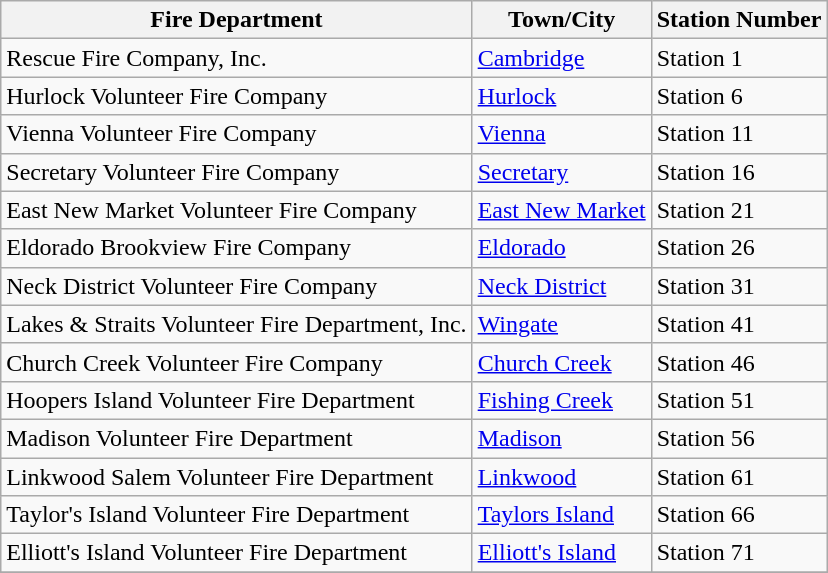<table class="wikitable">
<tr>
<th>Fire Department</th>
<th>Town/City</th>
<th>Station Number</th>
</tr>
<tr>
<td>Rescue Fire Company, Inc.</td>
<td><a href='#'>Cambridge</a></td>
<td>Station 1</td>
</tr>
<tr>
<td>Hurlock Volunteer Fire Company</td>
<td><a href='#'>Hurlock</a></td>
<td>Station 6</td>
</tr>
<tr>
<td>Vienna Volunteer Fire Company</td>
<td><a href='#'>Vienna</a></td>
<td>Station 11</td>
</tr>
<tr>
<td>Secretary Volunteer Fire Company</td>
<td><a href='#'>Secretary</a></td>
<td>Station 16</td>
</tr>
<tr>
<td>East New Market Volunteer Fire Company</td>
<td><a href='#'>East New Market</a></td>
<td>Station 21</td>
</tr>
<tr>
<td>Eldorado Brookview Fire Company</td>
<td><a href='#'>Eldorado</a></td>
<td>Station 26</td>
</tr>
<tr>
<td>Neck District Volunteer Fire Company</td>
<td><a href='#'>Neck District</a></td>
<td>Station 31</td>
</tr>
<tr>
<td>Lakes & Straits Volunteer Fire Department, Inc.</td>
<td><a href='#'>Wingate</a></td>
<td>Station 41</td>
</tr>
<tr>
<td>Church Creek Volunteer Fire Company</td>
<td><a href='#'>Church Creek</a></td>
<td>Station 46</td>
</tr>
<tr>
<td>Hoopers Island Volunteer Fire Department</td>
<td><a href='#'>Fishing Creek</a></td>
<td>Station 51</td>
</tr>
<tr>
<td>Madison Volunteer Fire Department</td>
<td><a href='#'>Madison</a></td>
<td>Station 56</td>
</tr>
<tr>
<td>Linkwood Salem Volunteer Fire Department</td>
<td><a href='#'>Linkwood</a></td>
<td>Station 61</td>
</tr>
<tr>
<td>Taylor's Island Volunteer Fire Department</td>
<td><a href='#'>Taylors Island</a></td>
<td>Station 66</td>
</tr>
<tr>
<td>Elliott's Island Volunteer Fire Department</td>
<td><a href='#'>Elliott's Island</a></td>
<td>Station 71</td>
</tr>
<tr>
</tr>
</table>
